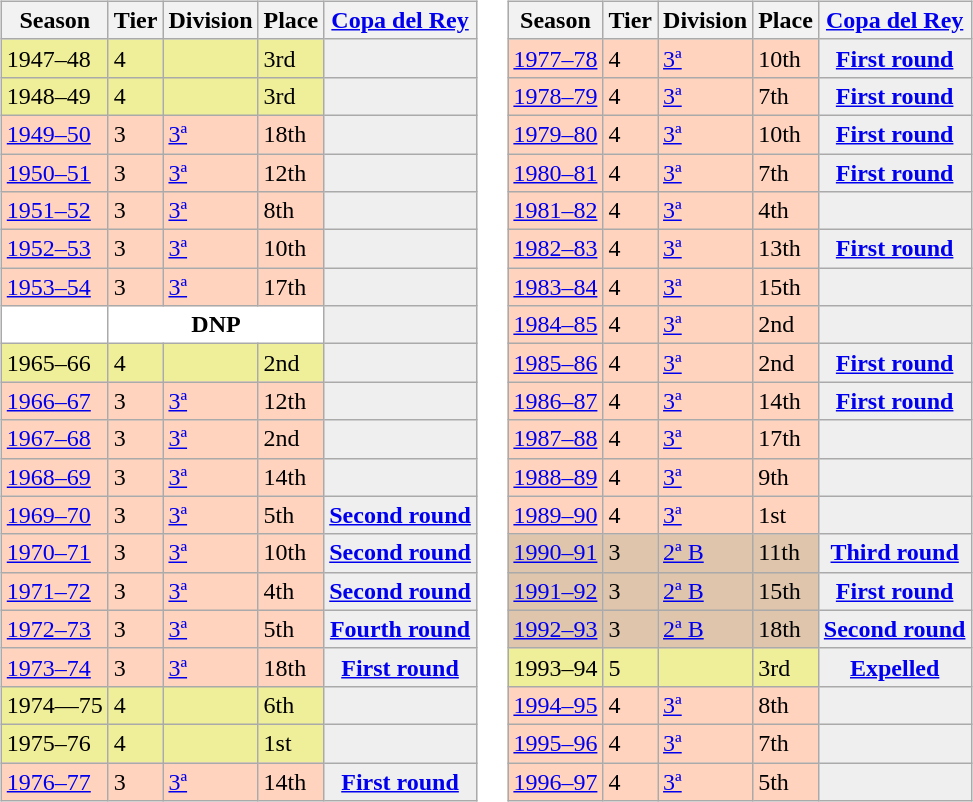<table>
<tr>
<td valign="top" width=0%><br><table class="wikitable">
<tr style="background:#f0f6fa;">
<th>Season</th>
<th>Tier</th>
<th>Division</th>
<th>Place</th>
<th><a href='#'>Copa del Rey</a></th>
</tr>
<tr>
<td style="background:#EFEF99;">1947–48</td>
<td style="background:#EFEF99;">4</td>
<td style="background:#EFEF99;"></td>
<td style="background:#EFEF99;">3rd</td>
<td style="background:#efefef;"></td>
</tr>
<tr>
<td style="background:#EFEF99;">1948–49</td>
<td style="background:#EFEF99;">4</td>
<td style="background:#EFEF99;"></td>
<td style="background:#EFEF99;">3rd</td>
<td style="background:#efefef;"></td>
</tr>
<tr>
<td style="background:#FFD3BD;"><a href='#'>1949–50</a></td>
<td style="background:#FFD3BD;">3</td>
<td style="background:#FFD3BD;"><a href='#'>3ª</a></td>
<td style="background:#FFD3BD;">18th</td>
<td style="background:#efefef;"></td>
</tr>
<tr>
<td style="background:#FFD3BD;"><a href='#'>1950–51</a></td>
<td style="background:#FFD3BD;">3</td>
<td style="background:#FFD3BD;"><a href='#'>3ª</a></td>
<td style="background:#FFD3BD;">12th</td>
<td style="background:#efefef;"></td>
</tr>
<tr>
<td style="background:#FFD3BD;"><a href='#'>1951–52</a></td>
<td style="background:#FFD3BD;">3</td>
<td style="background:#FFD3BD;"><a href='#'>3ª</a></td>
<td style="background:#FFD3BD;">8th</td>
<td style="background:#efefef;"></td>
</tr>
<tr>
<td style="background:#FFD3BD;"><a href='#'>1952–53</a></td>
<td style="background:#FFD3BD;">3</td>
<td style="background:#FFD3BD;"><a href='#'>3ª</a></td>
<td style="background:#FFD3BD;">10th</td>
<td style="background:#efefef;"></td>
</tr>
<tr>
<td style="background:#FFD3BD;"><a href='#'>1953–54</a></td>
<td style="background:#FFD3BD;">3</td>
<td style="background:#FFD3BD;"><a href='#'>3ª</a></td>
<td style="background:#FFD3BD;">17th</td>
<td style="background:#efefef;"></td>
</tr>
<tr>
<td style="background:#FFFFFF;"></td>
<th style="background:#FFFFFF;" colspan="3">DNP</th>
<td style="background:#efefef;"></td>
</tr>
<tr>
<td style="background:#EFEF99;">1965–66</td>
<td style="background:#EFEF99;">4</td>
<td style="background:#EFEF99;"></td>
<td style="background:#EFEF99;">2nd</td>
<td style="background:#efefef;"></td>
</tr>
<tr>
<td style="background:#FFD3BD;"><a href='#'>1966–67</a></td>
<td style="background:#FFD3BD;">3</td>
<td style="background:#FFD3BD;"><a href='#'>3ª</a></td>
<td style="background:#FFD3BD;">12th</td>
<td style="background:#efefef;"></td>
</tr>
<tr>
<td style="background:#FFD3BD;"><a href='#'>1967–68</a></td>
<td style="background:#FFD3BD;">3</td>
<td style="background:#FFD3BD;"><a href='#'>3ª</a></td>
<td style="background:#FFD3BD;">2nd</td>
<td style="background:#efefef;"></td>
</tr>
<tr>
<td style="background:#FFD3BD;"><a href='#'>1968–69</a></td>
<td style="background:#FFD3BD;">3</td>
<td style="background:#FFD3BD;"><a href='#'>3ª</a></td>
<td style="background:#FFD3BD;">14th</td>
<td style="background:#efefef;"></td>
</tr>
<tr>
<td style="background:#FFD3BD;"><a href='#'>1969–70</a></td>
<td style="background:#FFD3BD;">3</td>
<td style="background:#FFD3BD;"><a href='#'>3ª</a></td>
<td style="background:#FFD3BD;">5th</td>
<th style="background:#efefef;"><a href='#'>Second round</a></th>
</tr>
<tr>
<td style="background:#FFD3BD;"><a href='#'>1970–71</a></td>
<td style="background:#FFD3BD;">3</td>
<td style="background:#FFD3BD;"><a href='#'>3ª</a></td>
<td style="background:#FFD3BD;">10th</td>
<th style="background:#efefef;"><a href='#'>Second round</a></th>
</tr>
<tr>
<td style="background:#FFD3BD;"><a href='#'>1971–72</a></td>
<td style="background:#FFD3BD;">3</td>
<td style="background:#FFD3BD;"><a href='#'>3ª</a></td>
<td style="background:#FFD3BD;">4th</td>
<th style="background:#efefef;"><a href='#'>Second round</a></th>
</tr>
<tr>
<td style="background:#FFD3BD;"><a href='#'>1972–73</a></td>
<td style="background:#FFD3BD;">3</td>
<td style="background:#FFD3BD;"><a href='#'>3ª</a></td>
<td style="background:#FFD3BD;">5th</td>
<th style="background:#efefef;"><a href='#'>Fourth round</a></th>
</tr>
<tr>
<td style="background:#FFD3BD;"><a href='#'>1973–74</a></td>
<td style="background:#FFD3BD;">3</td>
<td style="background:#FFD3BD;"><a href='#'>3ª</a></td>
<td style="background:#FFD3BD;">18th</td>
<th style="background:#efefef;"><a href='#'>First round</a></th>
</tr>
<tr>
<td style="background:#EFEF99;">1974—75</td>
<td style="background:#EFEF99;">4</td>
<td style="background:#EFEF99;"></td>
<td style="background:#EFEF99;">6th</td>
<td style="background:#efefef;"></td>
</tr>
<tr>
<td style="background:#EFEF99;">1975–76</td>
<td style="background:#EFEF99;">4</td>
<td style="background:#EFEF99;"></td>
<td style="background:#EFEF99;">1st</td>
<td style="background:#efefef;"></td>
</tr>
<tr>
<td style="background:#FFD3BD;"><a href='#'>1976–77</a></td>
<td style="background:#FFD3BD;">3</td>
<td style="background:#FFD3BD;"><a href='#'>3ª</a></td>
<td style="background:#FFD3BD;">14th</td>
<th style="background:#efefef;"><a href='#'>First round</a></th>
</tr>
</table>
</td>
<td valign="top" width=0%><br><table class="wikitable">
<tr style="background:#f0f6fa;">
<th>Season</th>
<th>Tier</th>
<th>Division</th>
<th>Place</th>
<th><a href='#'>Copa del Rey</a></th>
</tr>
<tr>
<td style="background:#FFD3BD;"><a href='#'>1977–78</a></td>
<td style="background:#FFD3BD;">4</td>
<td style="background:#FFD3BD;"><a href='#'>3ª</a></td>
<td style="background:#FFD3BD;">10th</td>
<th style="background:#efefef;"><a href='#'>First round</a></th>
</tr>
<tr>
<td style="background:#FFD3BD;"><a href='#'>1978–79</a></td>
<td style="background:#FFD3BD;">4</td>
<td style="background:#FFD3BD;"><a href='#'>3ª</a></td>
<td style="background:#FFD3BD;">7th</td>
<th style="background:#efefef;"><a href='#'>First round</a></th>
</tr>
<tr>
<td style="background:#FFD3BD;"><a href='#'>1979–80</a></td>
<td style="background:#FFD3BD;">4</td>
<td style="background:#FFD3BD;"><a href='#'>3ª</a></td>
<td style="background:#FFD3BD;">10th</td>
<th style="background:#efefef;"><a href='#'>First round</a></th>
</tr>
<tr>
<td style="background:#FFD3BD;"><a href='#'>1980–81</a></td>
<td style="background:#FFD3BD;">4</td>
<td style="background:#FFD3BD;"><a href='#'>3ª</a></td>
<td style="background:#FFD3BD;">7th</td>
<th style="background:#efefef;"><a href='#'>First round</a></th>
</tr>
<tr>
<td style="background:#FFD3BD;"><a href='#'>1981–82</a></td>
<td style="background:#FFD3BD;">4</td>
<td style="background:#FFD3BD;"><a href='#'>3ª</a></td>
<td style="background:#FFD3BD;">4th</td>
<td style="background:#efefef;"></td>
</tr>
<tr>
<td style="background:#FFD3BD;"><a href='#'>1982–83</a></td>
<td style="background:#FFD3BD;">4</td>
<td style="background:#FFD3BD;"><a href='#'>3ª</a></td>
<td style="background:#FFD3BD;">13th</td>
<th style="background:#efefef;"><a href='#'>First round</a></th>
</tr>
<tr>
<td style="background:#FFD3BD;"><a href='#'>1983–84</a></td>
<td style="background:#FFD3BD;">4</td>
<td style="background:#FFD3BD;"><a href='#'>3ª</a></td>
<td style="background:#FFD3BD;">15th</td>
<td style="background:#efefef;"></td>
</tr>
<tr>
<td style="background:#FFD3BD;"><a href='#'>1984–85</a></td>
<td style="background:#FFD3BD;">4</td>
<td style="background:#FFD3BD;"><a href='#'>3ª</a></td>
<td style="background:#FFD3BD;">2nd</td>
<td style="background:#efefef;"></td>
</tr>
<tr>
<td style="background:#FFD3BD;"><a href='#'>1985–86</a></td>
<td style="background:#FFD3BD;">4</td>
<td style="background:#FFD3BD;"><a href='#'>3ª</a></td>
<td style="background:#FFD3BD;">2nd</td>
<th style="background:#efefef;"><a href='#'>First round</a></th>
</tr>
<tr>
<td style="background:#FFD3BD;"><a href='#'>1986–87</a></td>
<td style="background:#FFD3BD;">4</td>
<td style="background:#FFD3BD;"><a href='#'>3ª</a></td>
<td style="background:#FFD3BD;">14th</td>
<th style="background:#efefef;"><a href='#'>First round</a></th>
</tr>
<tr>
<td style="background:#FFD3BD;"><a href='#'>1987–88</a></td>
<td style="background:#FFD3BD;">4</td>
<td style="background:#FFD3BD;"><a href='#'>3ª</a></td>
<td style="background:#FFD3BD;">17th</td>
<td style="background:#efefef;"></td>
</tr>
<tr>
<td style="background:#FFD3BD;"><a href='#'>1988–89</a></td>
<td style="background:#FFD3BD;">4</td>
<td style="background:#FFD3BD;"><a href='#'>3ª</a></td>
<td style="background:#FFD3BD;">9th</td>
<td style="background:#efefef;"></td>
</tr>
<tr>
<td style="background:#FFD3BD;"><a href='#'>1989–90</a></td>
<td style="background:#FFD3BD;">4</td>
<td style="background:#FFD3BD;"><a href='#'>3ª</a></td>
<td style="background:#FFD3BD;">1st</td>
<td style="background:#efefef;"></td>
</tr>
<tr>
<td style="background:#DEC5AB;"><a href='#'>1990–91</a></td>
<td style="background:#DEC5AB;">3</td>
<td style="background:#DEC5AB;"><a href='#'>2ª B</a></td>
<td style="background:#DEC5AB;">11th</td>
<th style="background:#efefef;"><a href='#'>Third round</a></th>
</tr>
<tr>
<td style="background:#DEC5AB;"><a href='#'>1991–92</a></td>
<td style="background:#DEC5AB;">3</td>
<td style="background:#DEC5AB;"><a href='#'>2ª B</a></td>
<td style="background:#DEC5AB;">15th</td>
<th style="background:#efefef;"><a href='#'>First round</a></th>
</tr>
<tr>
<td style="background:#DEC5AB;"><a href='#'>1992–93</a></td>
<td style="background:#DEC5AB;">3</td>
<td style="background:#DEC5AB;"><a href='#'>2ª B</a></td>
<td style="background:#DEC5AB;">18th</td>
<th style="background:#efefef;"><a href='#'>Second round</a></th>
</tr>
<tr>
<td style="background:#EFEF99;">1993–94</td>
<td style="background:#EFEF99;">5</td>
<td style="background:#EFEF99;"></td>
<td style="background:#EFEF99;">3rd</td>
<th style="background:#efefef;"><a href='#'>Expelled</a></th>
</tr>
<tr>
<td style="background:#FFD3BD;"><a href='#'>1994–95</a></td>
<td style="background:#FFD3BD;">4</td>
<td style="background:#FFD3BD;"><a href='#'>3ª</a></td>
<td style="background:#FFD3BD;">8th</td>
<td style="background:#efefef;"></td>
</tr>
<tr>
<td style="background:#FFD3BD;"><a href='#'>1995–96</a></td>
<td style="background:#FFD3BD;">4</td>
<td style="background:#FFD3BD;"><a href='#'>3ª</a></td>
<td style="background:#FFD3BD;">7th</td>
<td style="background:#efefef;"></td>
</tr>
<tr>
<td style="background:#FFD3BD;"><a href='#'>1996–97</a></td>
<td style="background:#FFD3BD;">4</td>
<td style="background:#FFD3BD;"><a href='#'>3ª</a></td>
<td style="background:#FFD3BD;">5th</td>
<td style="background:#efefef;"></td>
</tr>
</table>
</td>
</tr>
</table>
